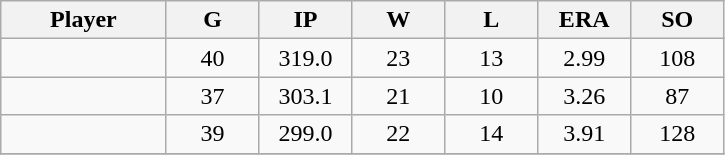<table class="wikitable sortable">
<tr>
<th bgcolor="#DDDDFF" width="16%">Player</th>
<th bgcolor="#DDDDFF" width="9%">G</th>
<th bgcolor="#DDDDFF" width="9%">IP</th>
<th bgcolor="#DDDDFF" width="9%">W</th>
<th bgcolor="#DDDDFF" width="9%">L</th>
<th bgcolor="#DDDDFF" width="9%">ERA</th>
<th bgcolor="#DDDDFF" width="9%">SO</th>
</tr>
<tr align="center">
<td></td>
<td>40</td>
<td>319.0</td>
<td>23</td>
<td>13</td>
<td>2.99</td>
<td>108</td>
</tr>
<tr align="center">
<td></td>
<td>37</td>
<td>303.1</td>
<td>21</td>
<td>10</td>
<td>3.26</td>
<td>87</td>
</tr>
<tr align="center">
<td></td>
<td>39</td>
<td>299.0</td>
<td>22</td>
<td>14</td>
<td>3.91</td>
<td>128</td>
</tr>
<tr align="center">
</tr>
</table>
